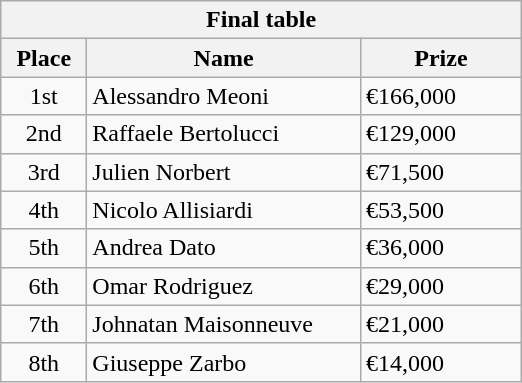<table class="wikitable">
<tr>
<th colspan="3">Final table</th>
</tr>
<tr>
<th style="width:50px;">Place</th>
<th style="width:175px;">Name</th>
<th style="width:100px;">Prize</th>
</tr>
<tr>
<td style="text-align:center;">1st</td>
<td> Alessandro Meoni</td>
<td>€166,000</td>
</tr>
<tr>
<td style="text-align:center;">2nd</td>
<td> Raffaele Bertolucci</td>
<td>€129,000</td>
</tr>
<tr>
<td style="text-align:center;">3rd</td>
<td> Julien Norbert</td>
<td>€71,500</td>
</tr>
<tr>
<td style="text-align:center;">4th</td>
<td> Nicolo Allisiardi</td>
<td>€53,500</td>
</tr>
<tr>
<td style="text-align:center;">5th</td>
<td> Andrea Dato</td>
<td>€36,000</td>
</tr>
<tr>
<td style="text-align:center;">6th</td>
<td> Omar Rodriguez</td>
<td>€29,000</td>
</tr>
<tr>
<td style="text-align:center;">7th</td>
<td> Johnatan Maisonneuve</td>
<td>€21,000</td>
</tr>
<tr>
<td style="text-align:center;">8th</td>
<td> Giuseppe Zarbo</td>
<td>€14,000</td>
</tr>
</table>
